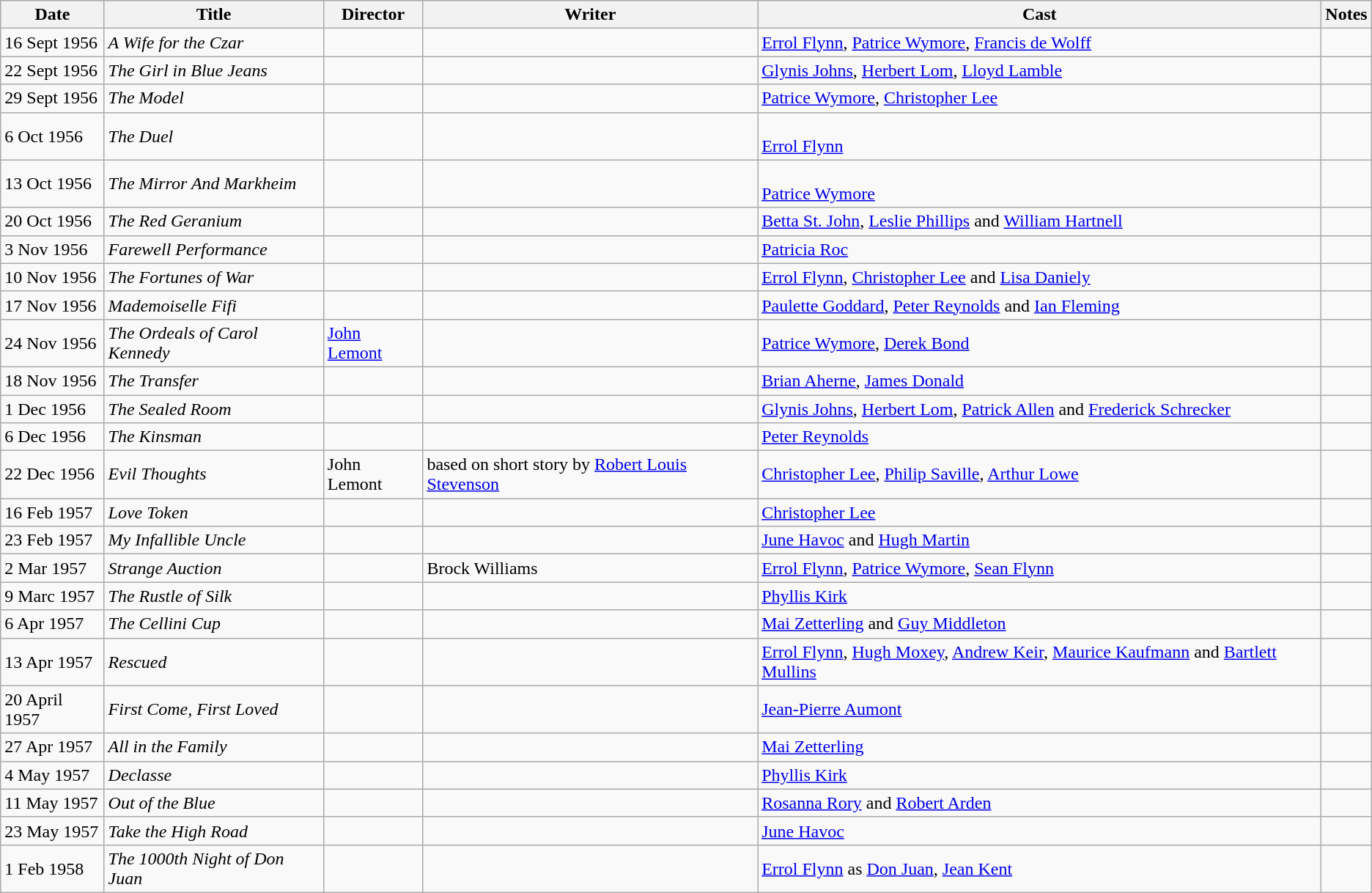<table class="wikitable sortable plainrowheaders">
<tr>
<th scope="col">Date</th>
<th scope="col">Title</th>
<th>Director</th>
<th scope="col">Writer</th>
<th scope="col">Cast</th>
<th scope="col" class="unsortable">Notes</th>
</tr>
<tr>
<td>16 Sept 1956</td>
<td><em>A Wife for the Czar</em></td>
<td></td>
<td></td>
<td><a href='#'>Errol Flynn</a>, <a href='#'>Patrice Wymore</a>, <a href='#'>Francis de Wolff</a></td>
<td></td>
</tr>
<tr>
<td>22 Sept 1956</td>
<td><em>The Girl in Blue Jeans</em></td>
<td></td>
<td></td>
<td><a href='#'>Glynis Johns</a>, <a href='#'>Herbert Lom</a>, <a href='#'>Lloyd Lamble</a></td>
<td></td>
</tr>
<tr>
<td>29 Sept 1956</td>
<td><em>The Model</em></td>
<td></td>
<td></td>
<td><a href='#'>Patrice Wymore</a>, <a href='#'>Christopher Lee</a></td>
<td></td>
</tr>
<tr>
<td>6 Oct 1956</td>
<td><em>The Duel</em></td>
<td></td>
<td></td>
<td><br><a href='#'>Errol Flynn</a></td>
<td></td>
</tr>
<tr>
<td>13 Oct 1956</td>
<td><em>The Mirror And Markheim</em></td>
<td></td>
<td></td>
<td><br><a href='#'>Patrice Wymore</a></td>
<td></td>
</tr>
<tr>
<td>20 Oct 1956</td>
<td><em>The Red Geranium</em></td>
<td></td>
<td></td>
<td><a href='#'>Betta St. John</a>, <a href='#'>Leslie Phillips</a> and <a href='#'>William Hartnell</a></td>
<td></td>
</tr>
<tr>
<td>3 Nov 1956</td>
<td><em>Farewell Performance</em></td>
<td></td>
<td></td>
<td><a href='#'>Patricia Roc</a></td>
<td></td>
</tr>
<tr>
<td>10 Nov 1956</td>
<td><em>The Fortunes of War</em></td>
<td></td>
<td></td>
<td><a href='#'>Errol Flynn</a>, <a href='#'>Christopher Lee</a> and <a href='#'>Lisa Daniely</a></td>
<td></td>
</tr>
<tr>
<td>17 Nov 1956</td>
<td><em>Mademoiselle Fifi</em></td>
<td></td>
<td></td>
<td><a href='#'>Paulette Goddard</a>, <a href='#'>Peter Reynolds</a> and <a href='#'>Ian Fleming</a></td>
<td></td>
</tr>
<tr>
<td>24 Nov 1956</td>
<td><em>The Ordeals of Carol Kennedy</em></td>
<td><a href='#'>John Lemont</a></td>
<td></td>
<td><a href='#'>Patrice Wymore</a>, <a href='#'>Derek Bond</a></td>
<td></td>
</tr>
<tr>
<td>18 Nov 1956</td>
<td><em>The Transfer</em></td>
<td></td>
<td></td>
<td><a href='#'>Brian Aherne</a>, <a href='#'>James Donald</a></td>
<td></td>
</tr>
<tr>
<td>1 Dec 1956</td>
<td><em>The Sealed Room</em></td>
<td></td>
<td></td>
<td><a href='#'>Glynis Johns</a>, <a href='#'>Herbert Lom</a>, <a href='#'>Patrick Allen</a> and <a href='#'>Frederick Schrecker</a></td>
<td></td>
</tr>
<tr>
<td>6 Dec 1956</td>
<td><em>The Kinsman</em></td>
<td></td>
<td></td>
<td><a href='#'>Peter Reynolds</a></td>
<td></td>
</tr>
<tr>
<td>22 Dec 1956</td>
<td><em>Evil Thoughts</em></td>
<td>John Lemont</td>
<td>based on short story by <a href='#'>Robert Louis Stevenson</a></td>
<td><a href='#'>Christopher Lee</a>, <a href='#'>Philip Saville</a>, <a href='#'>Arthur Lowe</a></td>
<td></td>
</tr>
<tr>
<td>16 Feb 1957</td>
<td><em>Love Token</em></td>
<td></td>
<td></td>
<td><a href='#'>Christopher Lee</a></td>
<td></td>
</tr>
<tr>
<td>23 Feb 1957</td>
<td><em>My Infallible Uncle</em></td>
<td></td>
<td></td>
<td><a href='#'>June Havoc</a> and <a href='#'>Hugh Martin</a></td>
<td></td>
</tr>
<tr>
<td>2 Mar 1957</td>
<td><em>Strange Auction</em></td>
<td></td>
<td>Brock Williams</td>
<td><a href='#'>Errol Flynn</a>, <a href='#'>Patrice Wymore</a>, <a href='#'>Sean Flynn</a></td>
<td></td>
</tr>
<tr>
<td>9 Marc 1957</td>
<td><em>The Rustle of Silk</em></td>
<td></td>
<td></td>
<td><a href='#'>Phyllis Kirk</a></td>
<td></td>
</tr>
<tr>
<td>6 Apr 1957</td>
<td><em>The Cellini Cup</em></td>
<td></td>
<td></td>
<td><a href='#'>Mai Zetterling</a> and <a href='#'>Guy Middleton</a></td>
<td></td>
</tr>
<tr>
<td>13 Apr 1957</td>
<td><em>Rescued</em></td>
<td></td>
<td></td>
<td><a href='#'>Errol Flynn</a>, <a href='#'>Hugh Moxey</a>, <a href='#'>Andrew Keir</a>, <a href='#'>Maurice Kaufmann</a> and <a href='#'>Bartlett Mullins</a></td>
<td></td>
</tr>
<tr>
<td>20 April 1957</td>
<td><em>First Come, First Loved</em></td>
<td></td>
<td></td>
<td><a href='#'>Jean-Pierre Aumont</a></td>
<td></td>
</tr>
<tr>
<td>27 Apr 1957</td>
<td><em>All in the Family</em></td>
<td></td>
<td></td>
<td><a href='#'>Mai Zetterling</a></td>
<td></td>
</tr>
<tr>
<td>4 May 1957</td>
<td><em>Declasse</em></td>
<td></td>
<td></td>
<td><a href='#'>Phyllis Kirk</a></td>
<td></td>
</tr>
<tr>
<td>11 May 1957</td>
<td><em>Out of the Blue</em></td>
<td></td>
<td></td>
<td><a href='#'>Rosanna Rory</a> and <a href='#'>Robert Arden</a></td>
<td></td>
</tr>
<tr>
<td>23 May 1957</td>
<td><em>Take the High Road</em></td>
<td></td>
<td></td>
<td><a href='#'>June Havoc</a></td>
<td></td>
</tr>
<tr>
<td>1 Feb 1958</td>
<td><em>The 1000th Night of Don Juan</em></td>
<td></td>
<td></td>
<td><a href='#'>Errol Flynn</a> as <a href='#'>Don Juan</a>, <a href='#'>Jean Kent</a></td>
<td></td>
</tr>
</table>
